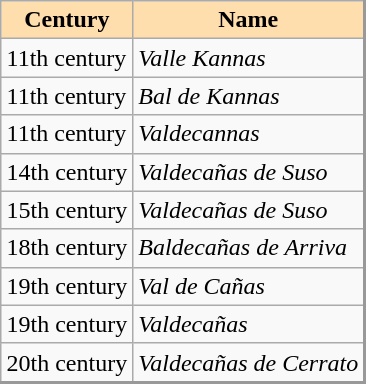<table class="wikitable" border="1" align="right" style="border:1px solid #999; border-right:2px solid #999; border-bottom:2px solid #999">
<tr>
<th ! style="background-color:#ffdead; text-align:center">Century</th>
<th style="background-color:#ffdead; text-align:center">Name</th>
</tr>
<tr>
<td>11th century</td>
<td><em>Valle Kannas</em></td>
</tr>
<tr>
<td>11th century</td>
<td><em>Bal de Kannas</em></td>
</tr>
<tr>
<td>11th century</td>
<td><em>Valdecannas</em></td>
</tr>
<tr>
<td>14th century</td>
<td><em>Valdecañas de Suso</em></td>
</tr>
<tr>
<td>15th century</td>
<td><em>Valdecañas de Suso</em></td>
</tr>
<tr>
<td>18th century</td>
<td><em>Baldecañas de Arriva</em></td>
</tr>
<tr>
<td>19th century</td>
<td><em>Val de Cañas</em></td>
</tr>
<tr>
<td>19th century</td>
<td><em>Valdecañas</em></td>
</tr>
<tr>
<td>20th century</td>
<td><em>Valdecañas de Cerrato</em></td>
</tr>
</table>
